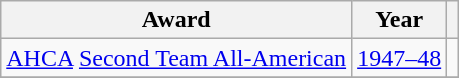<table class="wikitable">
<tr>
<th>Award</th>
<th>Year</th>
<th></th>
</tr>
<tr>
<td><a href='#'>AHCA</a> <a href='#'>Second Team All-American</a></td>
<td><a href='#'>1947–48</a></td>
<td></td>
</tr>
<tr>
</tr>
</table>
